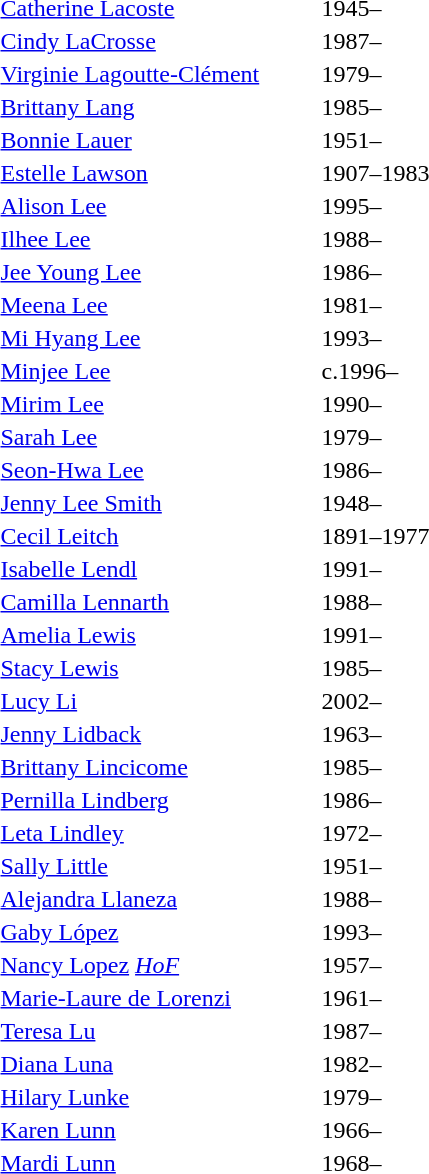<table>
<tr>
<td style="width:210px"> <a href='#'>Catherine Lacoste</a></td>
<td>1945–</td>
</tr>
<tr>
<td> <a href='#'>Cindy LaCrosse</a></td>
<td>1987–</td>
</tr>
<tr>
<td> <a href='#'>Virginie Lagoutte-Clément</a></td>
<td>1979–</td>
</tr>
<tr>
<td> <a href='#'>Brittany Lang</a></td>
<td>1985–</td>
</tr>
<tr>
<td> <a href='#'>Bonnie Lauer</a></td>
<td>1951–</td>
</tr>
<tr>
<td> <a href='#'>Estelle Lawson</a></td>
<td>1907–1983</td>
</tr>
<tr>
<td> <a href='#'>Alison Lee</a></td>
<td>1995–</td>
</tr>
<tr>
<td> <a href='#'>Ilhee Lee</a></td>
<td>1988–</td>
</tr>
<tr>
<td> <a href='#'>Jee Young Lee</a></td>
<td>1986–</td>
</tr>
<tr>
<td> <a href='#'>Meena Lee</a></td>
<td>1981–</td>
</tr>
<tr>
<td> <a href='#'>Mi Hyang Lee</a></td>
<td>1993–</td>
</tr>
<tr>
<td> <a href='#'>Minjee Lee</a></td>
<td>c.1996–</td>
</tr>
<tr>
<td> <a href='#'>Mirim Lee</a></td>
<td>1990–</td>
</tr>
<tr>
<td> <a href='#'>Sarah Lee</a></td>
<td>1979–</td>
</tr>
<tr>
<td> <a href='#'>Seon-Hwa Lee</a></td>
<td>1986–</td>
</tr>
<tr>
<td> <a href='#'>Jenny Lee Smith</a></td>
<td>1948–</td>
</tr>
<tr>
<td> <a href='#'>Cecil Leitch</a></td>
<td>1891–1977</td>
</tr>
<tr>
<td> <a href='#'>Isabelle Lendl</a></td>
<td>1991–</td>
</tr>
<tr>
<td> <a href='#'>Camilla Lennarth</a></td>
<td>1988–</td>
</tr>
<tr>
<td> <a href='#'>Amelia Lewis</a></td>
<td>1991–</td>
</tr>
<tr>
<td> <a href='#'>Stacy Lewis</a></td>
<td>1985–</td>
</tr>
<tr>
<td> <a href='#'>Lucy Li</a></td>
<td>2002–</td>
</tr>
<tr>
<td> <a href='#'>Jenny Lidback</a></td>
<td>1963–</td>
</tr>
<tr>
<td> <a href='#'>Brittany Lincicome</a></td>
<td>1985–</td>
</tr>
<tr>
<td> <a href='#'>Pernilla Lindberg</a></td>
<td>1986–</td>
</tr>
<tr>
<td> <a href='#'>Leta Lindley</a></td>
<td>1972–</td>
</tr>
<tr>
<td>  <a href='#'>Sally Little</a></td>
<td>1951–</td>
</tr>
<tr>
<td> <a href='#'>Alejandra Llaneza</a></td>
<td>1988–</td>
</tr>
<tr>
<td> <a href='#'>Gaby López</a></td>
<td>1993–</td>
</tr>
<tr>
<td> <a href='#'>Nancy Lopez</a> <em><a href='#'><span>HoF</span></a></em></td>
<td>1957–</td>
</tr>
<tr>
<td> <a href='#'>Marie-Laure de Lorenzi</a></td>
<td>1961–</td>
</tr>
<tr>
<td> <a href='#'>Teresa Lu</a></td>
<td>1987–</td>
</tr>
<tr>
<td> <a href='#'>Diana Luna</a></td>
<td>1982–</td>
</tr>
<tr>
<td> <a href='#'>Hilary Lunke</a></td>
<td>1979–</td>
</tr>
<tr>
<td> <a href='#'>Karen Lunn</a></td>
<td>1966–</td>
</tr>
<tr>
<td> <a href='#'>Mardi Lunn</a></td>
<td>1968–</td>
</tr>
</table>
